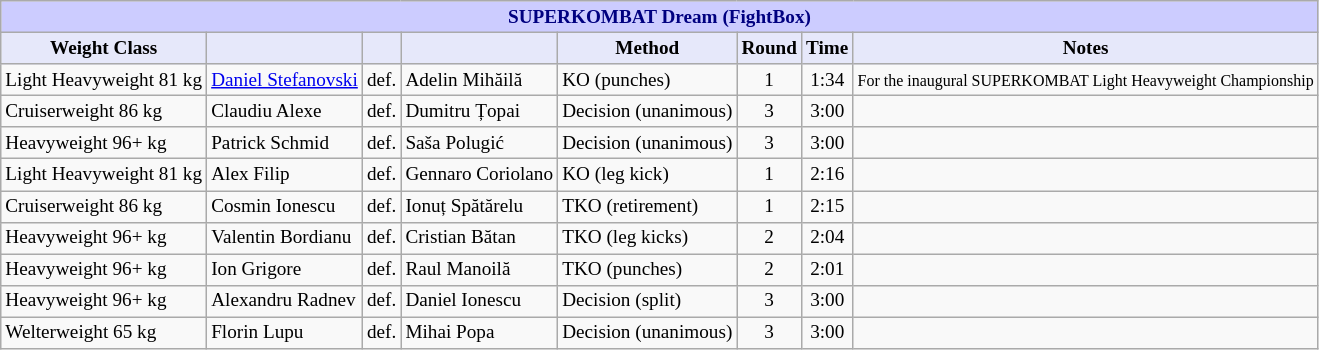<table class="wikitable" style="font-size: 80%;">
<tr>
<th colspan="8" style="background-color: #ccf; color: #000080; text-align: center;"><strong>SUPERKOMBAT Dream (FightBox)</strong></th>
</tr>
<tr>
<th colspan="1" style="background-color: #E6E8FA; color: #000000; text-align: center;">Weight Class</th>
<th colspan="1" style="background-color: #E6E8FA; color: #000000; text-align: center;"></th>
<th colspan="1" style="background-color: #E6E8FA; color: #000000; text-align: center;"></th>
<th colspan="1" style="background-color: #E6E8FA; color: #000000; text-align: center;"></th>
<th colspan="1" style="background-color: #E6E8FA; color: #000000; text-align: center;">Method</th>
<th colspan="1" style="background-color: #E6E8FA; color: #000000; text-align: center;">Round</th>
<th colspan="1" style="background-color: #E6E8FA; color: #000000; text-align: center;">Time</th>
<th colspan="1" style="background-color: #E6E8FA; color: #000000; text-align: center;">Notes</th>
</tr>
<tr>
<td>Light Heavyweight 81 kg</td>
<td> <a href='#'>Daniel Stefanovski</a></td>
<td align=center>def.</td>
<td> Adelin Mihăilă</td>
<td>KO (punches)</td>
<td align=center>1</td>
<td align=center>1:34</td>
<td><small>For the inaugural SUPERKOMBAT Light Heavyweight Championship</small></td>
</tr>
<tr>
<td>Cruiserweight 86 kg</td>
<td> Claudiu Alexe</td>
<td align=center>def.</td>
<td> Dumitru Țopai</td>
<td>Decision (unanimous)</td>
<td align=center>3</td>
<td align=center>3:00</td>
<td></td>
</tr>
<tr>
<td>Heavyweight 96+ kg</td>
<td> Patrick Schmid</td>
<td align=center>def.</td>
<td> Saša Polugić</td>
<td>Decision (unanimous)</td>
<td align=center>3</td>
<td align=center>3:00</td>
<td></td>
</tr>
<tr>
<td>Light Heavyweight 81 kg</td>
<td> Alex Filip</td>
<td align=center>def.</td>
<td> Gennaro Coriolano</td>
<td>KO (leg kick)</td>
<td align=center>1</td>
<td align=center>2:16</td>
<td></td>
</tr>
<tr>
<td>Cruiserweight 86 kg</td>
<td> Cosmin Ionescu</td>
<td align=center>def.</td>
<td> Ionuț Spătărelu</td>
<td>TKO (retirement)</td>
<td align=center>1</td>
<td align=center>2:15</td>
<td></td>
</tr>
<tr>
<td>Heavyweight 96+ kg</td>
<td> Valentin Bordianu</td>
<td align=center>def.</td>
<td> Cristian Bătan</td>
<td>TKO (leg kicks)</td>
<td align=center>2</td>
<td align=center>2:04</td>
<td></td>
</tr>
<tr>
<td>Heavyweight 96+ kg</td>
<td> Ion Grigore</td>
<td align=center>def.</td>
<td> Raul Manoilă</td>
<td>TKO (punches)</td>
<td align=center>2</td>
<td align=center>2:01</td>
<td></td>
</tr>
<tr>
<td>Heavyweight 96+ kg</td>
<td> Alexandru Radnev</td>
<td align=center>def.</td>
<td> Daniel Ionescu</td>
<td>Decision (split)</td>
<td align=center>3</td>
<td align=center>3:00</td>
<td></td>
</tr>
<tr>
<td>Welterweight 65 kg</td>
<td> Florin Lupu</td>
<td align=center>def.</td>
<td> Mihai Popa</td>
<td>Decision (unanimous)</td>
<td align=center>3</td>
<td align=center>3:00</td>
<td></td>
</tr>
</table>
